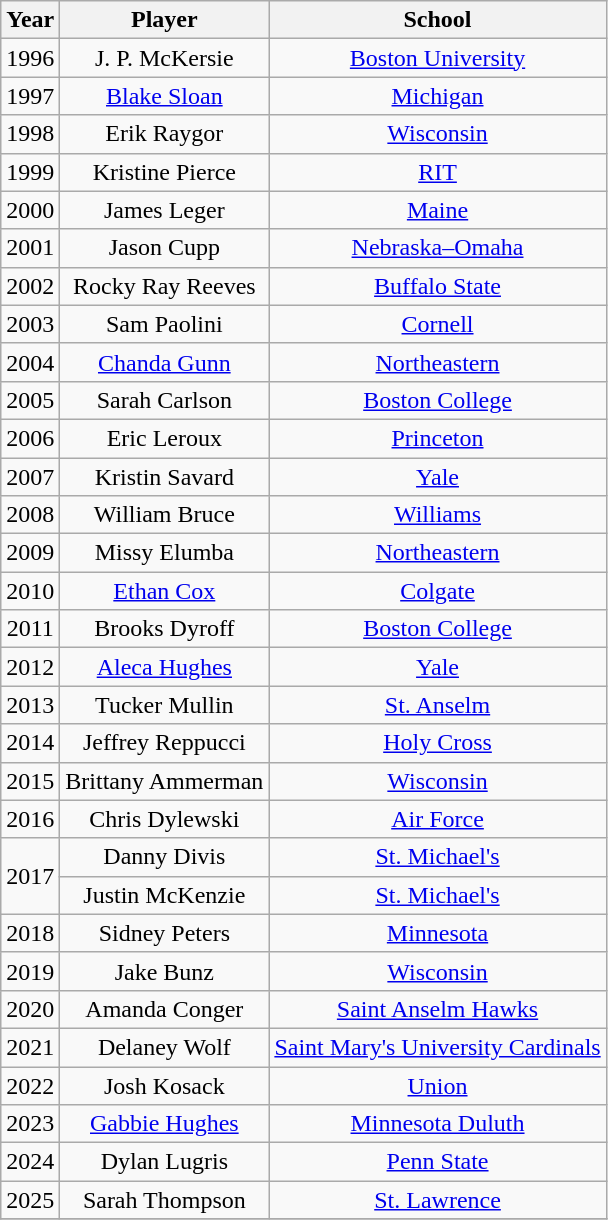<table class="sortable wikitable" style="text-align:center;">
<tr>
<th>Year</th>
<th>Player</th>
<th>School</th>
</tr>
<tr>
<td>1996</td>
<td>J. P. McKersie</td>
<td><a href='#'>Boston University</a></td>
</tr>
<tr>
<td>1997</td>
<td><a href='#'>Blake Sloan</a></td>
<td><a href='#'>Michigan</a></td>
</tr>
<tr>
<td>1998</td>
<td>Erik Raygor</td>
<td><a href='#'>Wisconsin</a></td>
</tr>
<tr>
<td>1999</td>
<td>Kristine Pierce</td>
<td><a href='#'>RIT</a></td>
</tr>
<tr>
<td>2000</td>
<td>James Leger</td>
<td><a href='#'>Maine</a></td>
</tr>
<tr>
<td>2001</td>
<td>Jason Cupp</td>
<td><a href='#'>Nebraska–Omaha</a></td>
</tr>
<tr>
<td>2002</td>
<td>Rocky Ray Reeves</td>
<td><a href='#'>Buffalo State</a></td>
</tr>
<tr>
<td>2003</td>
<td>Sam Paolini</td>
<td><a href='#'>Cornell</a></td>
</tr>
<tr>
<td>2004</td>
<td><a href='#'>Chanda Gunn</a></td>
<td><a href='#'>Northeastern</a></td>
</tr>
<tr>
<td>2005</td>
<td>Sarah Carlson</td>
<td><a href='#'>Boston College</a></td>
</tr>
<tr>
<td>2006</td>
<td>Eric Leroux</td>
<td><a href='#'>Princeton</a></td>
</tr>
<tr>
<td>2007</td>
<td>Kristin Savard</td>
<td><a href='#'>Yale</a></td>
</tr>
<tr>
<td>2008</td>
<td>William Bruce</td>
<td><a href='#'>Williams</a></td>
</tr>
<tr>
<td>2009</td>
<td>Missy Elumba</td>
<td><a href='#'>Northeastern</a></td>
</tr>
<tr>
<td>2010</td>
<td><a href='#'>Ethan Cox</a></td>
<td><a href='#'>Colgate</a></td>
</tr>
<tr>
<td>2011</td>
<td>Brooks Dyroff</td>
<td><a href='#'>Boston College</a></td>
</tr>
<tr>
<td>2012</td>
<td><a href='#'>Aleca Hughes</a></td>
<td><a href='#'>Yale</a></td>
</tr>
<tr>
<td>2013</td>
<td>Tucker Mullin</td>
<td><a href='#'>St. Anselm</a></td>
</tr>
<tr>
<td>2014</td>
<td>Jeffrey Reppucci</td>
<td><a href='#'>Holy Cross</a></td>
</tr>
<tr>
<td>2015</td>
<td>Brittany Ammerman</td>
<td><a href='#'>Wisconsin</a></td>
</tr>
<tr>
<td>2016</td>
<td>Chris Dylewski</td>
<td><a href='#'>Air Force</a></td>
</tr>
<tr>
<td rowspan="2">2017</td>
<td>Danny Divis</td>
<td><a href='#'>St. Michael's</a></td>
</tr>
<tr>
<td>Justin McKenzie</td>
<td><a href='#'>St. Michael's</a></td>
</tr>
<tr>
<td>2018</td>
<td>Sidney Peters</td>
<td><a href='#'>Minnesota</a></td>
</tr>
<tr>
<td>2019</td>
<td>Jake Bunz</td>
<td><a href='#'>Wisconsin</a></td>
</tr>
<tr>
<td>2020</td>
<td>Amanda Conger</td>
<td><a href='#'>Saint Anselm Hawks</a></td>
</tr>
<tr>
<td>2021</td>
<td>Delaney Wolf</td>
<td><a href='#'>Saint Mary's University Cardinals</a></td>
</tr>
<tr>
<td>2022</td>
<td>Josh Kosack</td>
<td><a href='#'>Union</a></td>
</tr>
<tr>
<td>2023</td>
<td><a href='#'>Gabbie Hughes</a></td>
<td><a href='#'>Minnesota Duluth</a></td>
</tr>
<tr>
<td>2024</td>
<td>Dylan Lugris</td>
<td><a href='#'>Penn State</a></td>
</tr>
<tr>
<td>2025</td>
<td>Sarah Thompson</td>
<td><a href='#'>St. Lawrence</a></td>
</tr>
<tr>
</tr>
</table>
